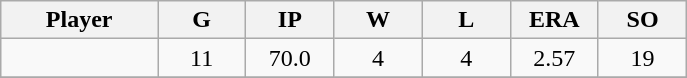<table class="wikitable sortable">
<tr>
<th bgcolor="#DDDDFF" width="16%">Player</th>
<th bgcolor="#DDDDFF" width="9%">G</th>
<th bgcolor="#DDDDFF" width="9%">IP</th>
<th bgcolor="#DDDDFF" width="9%">W</th>
<th bgcolor="#DDDDFF" width="9%">L</th>
<th bgcolor="#DDDDFF" width="9%">ERA</th>
<th bgcolor="#DDDDFF" width="9%">SO</th>
</tr>
<tr align="center">
<td></td>
<td>11</td>
<td>70.0</td>
<td>4</td>
<td>4</td>
<td>2.57</td>
<td>19</td>
</tr>
<tr align="center">
</tr>
</table>
